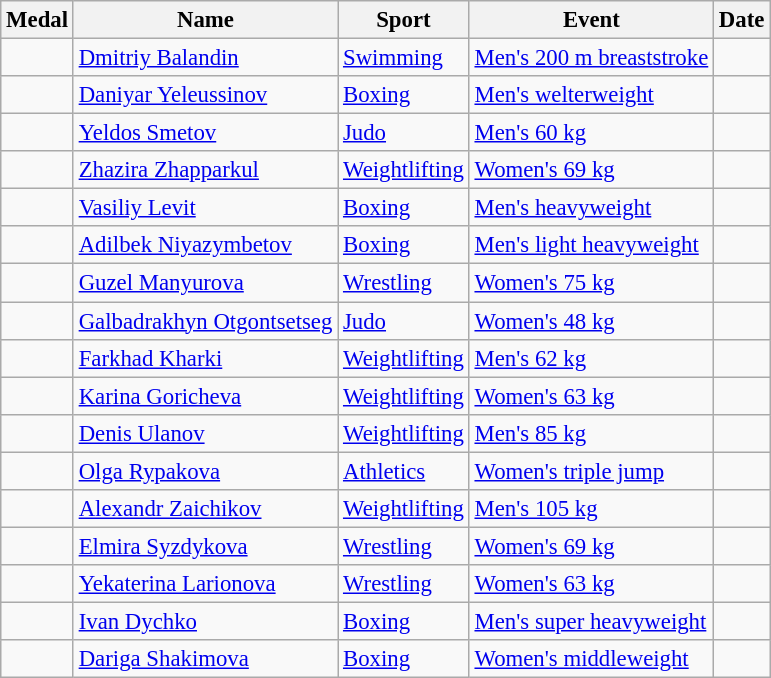<table class="wikitable sortable" style="font-size: 95%;">
<tr>
<th>Medal</th>
<th>Name</th>
<th>Sport</th>
<th>Event</th>
<th>Date</th>
</tr>
<tr>
<td></td>
<td><a href='#'>Dmitriy Balandin</a></td>
<td><a href='#'>Swimming</a></td>
<td><a href='#'>Men's 200 m breaststroke</a></td>
<td></td>
</tr>
<tr>
<td></td>
<td><a href='#'>Daniyar Yeleussinov</a></td>
<td><a href='#'>Boxing</a></td>
<td><a href='#'>Men's welterweight</a></td>
<td></td>
</tr>
<tr>
<td></td>
<td><a href='#'>Yeldos Smetov</a></td>
<td><a href='#'>Judo</a></td>
<td><a href='#'>Men's 60 kg</a></td>
<td></td>
</tr>
<tr>
<td></td>
<td><a href='#'>Zhazira Zhapparkul</a></td>
<td><a href='#'>Weightlifting</a></td>
<td><a href='#'>Women's 69 kg</a></td>
<td></td>
</tr>
<tr>
<td></td>
<td><a href='#'>Vasiliy Levit</a></td>
<td><a href='#'>Boxing</a></td>
<td><a href='#'>Men's heavyweight</a></td>
<td></td>
</tr>
<tr>
<td></td>
<td><a href='#'>Adilbek Niyazymbetov</a></td>
<td><a href='#'>Boxing</a></td>
<td><a href='#'>Men's light heavyweight</a></td>
<td></td>
</tr>
<tr>
<td></td>
<td><a href='#'>Guzel Manyurova</a></td>
<td><a href='#'>Wrestling</a></td>
<td><a href='#'>Women's 75 kg</a></td>
<td></td>
</tr>
<tr>
<td></td>
<td><a href='#'>Galbadrakhyn Otgontsetseg</a></td>
<td><a href='#'>Judo</a></td>
<td><a href='#'>Women's 48 kg</a></td>
<td></td>
</tr>
<tr>
<td></td>
<td><a href='#'>Farkhad Kharki</a></td>
<td><a href='#'>Weightlifting</a></td>
<td><a href='#'>Men's 62 kg</a></td>
<td></td>
</tr>
<tr>
<td></td>
<td><a href='#'>Karina Goricheva</a></td>
<td><a href='#'>Weightlifting</a></td>
<td><a href='#'>Women's 63 kg</a></td>
<td></td>
</tr>
<tr>
<td></td>
<td><a href='#'>Denis Ulanov</a></td>
<td><a href='#'>Weightlifting</a></td>
<td><a href='#'>Men's 85 kg</a></td>
<td></td>
</tr>
<tr>
<td></td>
<td><a href='#'>Olga Rypakova</a></td>
<td><a href='#'>Athletics</a></td>
<td><a href='#'>Women's triple jump</a></td>
<td></td>
</tr>
<tr>
<td></td>
<td><a href='#'>Alexandr Zaichikov</a></td>
<td><a href='#'>Weightlifting</a></td>
<td><a href='#'>Men's 105 kg</a></td>
<td></td>
</tr>
<tr>
<td></td>
<td><a href='#'>Elmira Syzdykova</a></td>
<td><a href='#'>Wrestling</a></td>
<td><a href='#'>Women's 69 kg</a></td>
<td></td>
</tr>
<tr>
<td></td>
<td><a href='#'>Yekaterina Larionova</a></td>
<td><a href='#'>Wrestling</a></td>
<td><a href='#'>Women's 63 kg</a></td>
<td></td>
</tr>
<tr>
<td></td>
<td><a href='#'>Ivan Dychko</a></td>
<td><a href='#'>Boxing</a></td>
<td><a href='#'>Men's super heavyweight</a></td>
<td></td>
</tr>
<tr>
<td></td>
<td><a href='#'>Dariga Shakimova</a></td>
<td><a href='#'>Boxing</a></td>
<td><a href='#'>Women's middleweight</a></td>
<td></td>
</tr>
</table>
